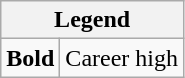<table class="wikitable mw-collapsible mw-collapsed">
<tr>
<th colspan="2">Legend</th>
</tr>
<tr>
<td><strong>Bold</strong></td>
<td>Career high</td>
</tr>
</table>
